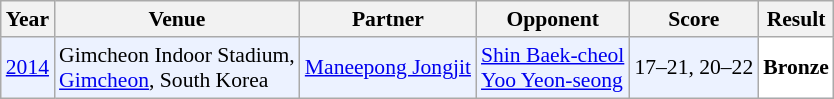<table class="sortable wikitable" style="font-size: 90%;">
<tr>
<th>Year</th>
<th>Venue</th>
<th>Partner</th>
<th>Opponent</th>
<th>Score</th>
<th>Result</th>
</tr>
<tr style="background:#ECF2FF">
<td align="center"><a href='#'>2014</a></td>
<td align="left">Gimcheon Indoor Stadium,<br><a href='#'>Gimcheon</a>, South Korea</td>
<td align="left"> <a href='#'>Maneepong Jongjit</a></td>
<td align="left"> <a href='#'>Shin Baek-cheol</a> <br>  <a href='#'>Yoo Yeon-seong</a></td>
<td align="left">17–21, 20–22</td>
<td style="text-align:left; background:white"> <strong>Bronze</strong></td>
</tr>
</table>
